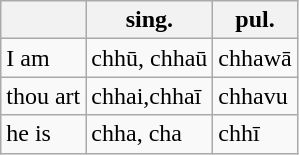<table class="wikitable">
<tr>
<th></th>
<th>sing.</th>
<th>pul.</th>
</tr>
<tr>
<td>I am</td>
<td>chhū, chhaū</td>
<td>chhawā</td>
</tr>
<tr>
<td>thou art</td>
<td>chhai,chhaī</td>
<td>chhavu</td>
</tr>
<tr>
<td>he is</td>
<td>chha, cha</td>
<td>chhī</td>
</tr>
</table>
